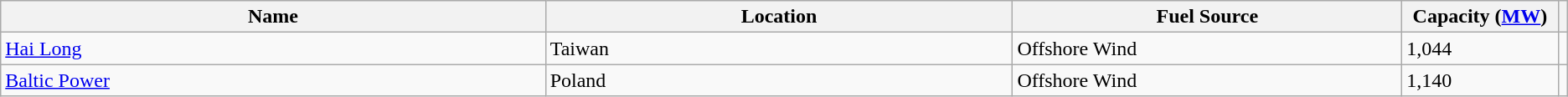<table class="wikitable sortable">
<tr>
<th width="35%">Name</th>
<th width="30%">Location</th>
<th width="25%">Fuel Source</th>
<th width="15%">Capacity (<a href='#'>MW</a>)</th>
<th width="10%"></th>
</tr>
<tr>
<td><a href='#'>Hai Long</a></td>
<td>Taiwan</td>
<td>Offshore Wind</td>
<td>1,044</td>
<td></td>
</tr>
<tr>
<td><a href='#'>Baltic Power</a></td>
<td>Poland</td>
<td>Offshore Wind</td>
<td>1,140</td>
<td></td>
</tr>
</table>
